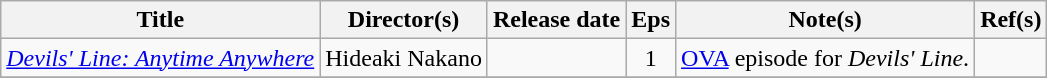<table class="wikitable sortable">
<tr>
<th scope="col">Title</th>
<th scope="col">Director(s)</th>
<th scope="col">Release date</th>
<th scope="col" class="unsortable">Eps</th>
<th scope="col" class="unsortable">Note(s)</th>
<th scope="col" class="unsortable">Ref(s)</th>
</tr>
<tr>
<td><em><a href='#'>Devils' Line: Anytime Anywhere</a></em></td>
<td>Hideaki Nakano</td>
<td></td>
<td style="text-align:center">1</td>
<td><a href='#'>OVA</a> episode for <em>Devils' Line</em>.</td>
<td style="text-align:center"></td>
</tr>
<tr>
</tr>
</table>
